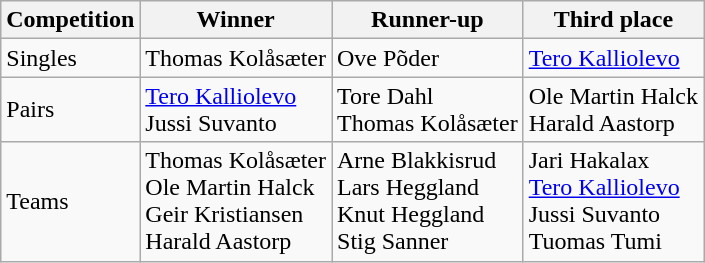<table class="wikitable" style="text-align: left;">
<tr>
<th>Competition</th>
<th>Winner</th>
<th>Runner-up</th>
<th>Third place</th>
</tr>
<tr>
<td>Singles</td>
<td> Thomas Kolåsæter</td>
<td> Ove Põder</td>
<td> <a href='#'>Tero Kalliolevo</a></td>
</tr>
<tr>
<td>Pairs</td>
<td> <a href='#'>Tero Kalliolevo</a><br> Jussi Suvanto</td>
<td> Tore Dahl<br> Thomas Kolåsæter</td>
<td> Ole Martin Halck<br> Harald Aastorp</td>
</tr>
<tr>
<td>Teams</td>
<td> Thomas Kolåsæter<br> Ole Martin Halck<br> Geir Kristiansen<br> Harald Aastorp</td>
<td> Arne Blakkisrud<br> Lars Heggland<br> Knut Heggland<br> Stig Sanner</td>
<td> Jari Hakalax<br> <a href='#'>Tero Kalliolevo</a><br> Jussi Suvanto<br> Tuomas Tumi</td>
</tr>
</table>
